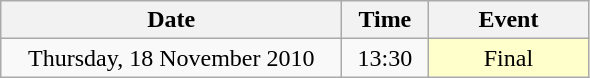<table class = "wikitable" style="text-align:center;">
<tr>
<th width=220>Date</th>
<th width=50>Time</th>
<th width=100>Event</th>
</tr>
<tr>
<td>Thursday, 18 November 2010</td>
<td>13:30</td>
<td bgcolor=ffffcc>Final</td>
</tr>
</table>
